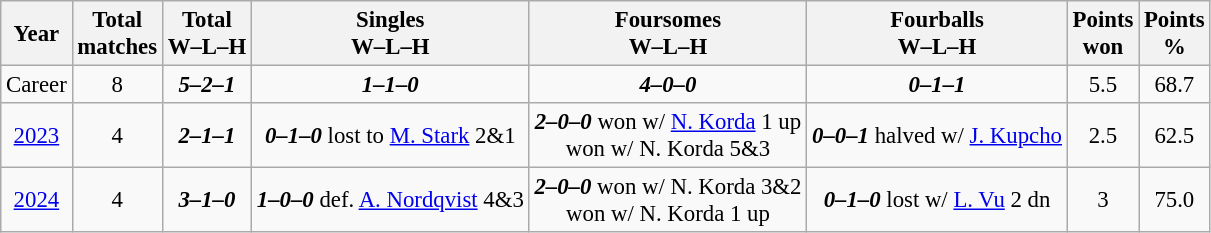<table class="wikitable"; style="text-align: center; font-size: 95%;">
<tr>
<th>Year</th>
<th>Total<br>matches</th>
<th>Total<br>W–L–H</th>
<th>Singles<br>W–L–H</th>
<th>Foursomes<br>W–L–H</th>
<th>Fourballs<br>W–L–H</th>
<th>Points<br>won</th>
<th>Points<br>%</th>
</tr>
<tr>
<td>Career</td>
<td>8</td>
<td><strong><em>5–2–1</em></strong></td>
<td><strong><em>1–1–0</em></strong></td>
<td><strong><em>4–0–0</em></strong></td>
<td><strong><em>0–1–1</em></strong></td>
<td>5.5</td>
<td>68.7</td>
</tr>
<tr>
<td><a href='#'>2023</a></td>
<td>4</td>
<td><strong><em>2–1–1</em></strong></td>
<td><strong><em>0–1–0</em></strong> lost to <a href='#'>M. Stark</a> 2&1</td>
<td><strong><em>2–0–0</em></strong> won w/ <a href='#'>N. Korda</a> 1 up<br>won w/ N. Korda 5&3</td>
<td><strong><em>0–0–1</em></strong> halved w/ <a href='#'>J. Kupcho</a></td>
<td>2.5</td>
<td>62.5</td>
</tr>
<tr>
<td><a href='#'>2024</a></td>
<td>4</td>
<td><strong><em>3–1–0</em></strong></td>
<td><strong><em>1–0–0</em></strong> def. <a href='#'>A. Nordqvist</a> 4&3</td>
<td><strong><em>2–0–0</em></strong> won w/ N. Korda 3&2<br>won w/ N. Korda 1 up</td>
<td><strong><em>0–1–0</em></strong> lost w/ <a href='#'>L. Vu</a> 2 dn</td>
<td>3</td>
<td>75.0</td>
</tr>
</table>
